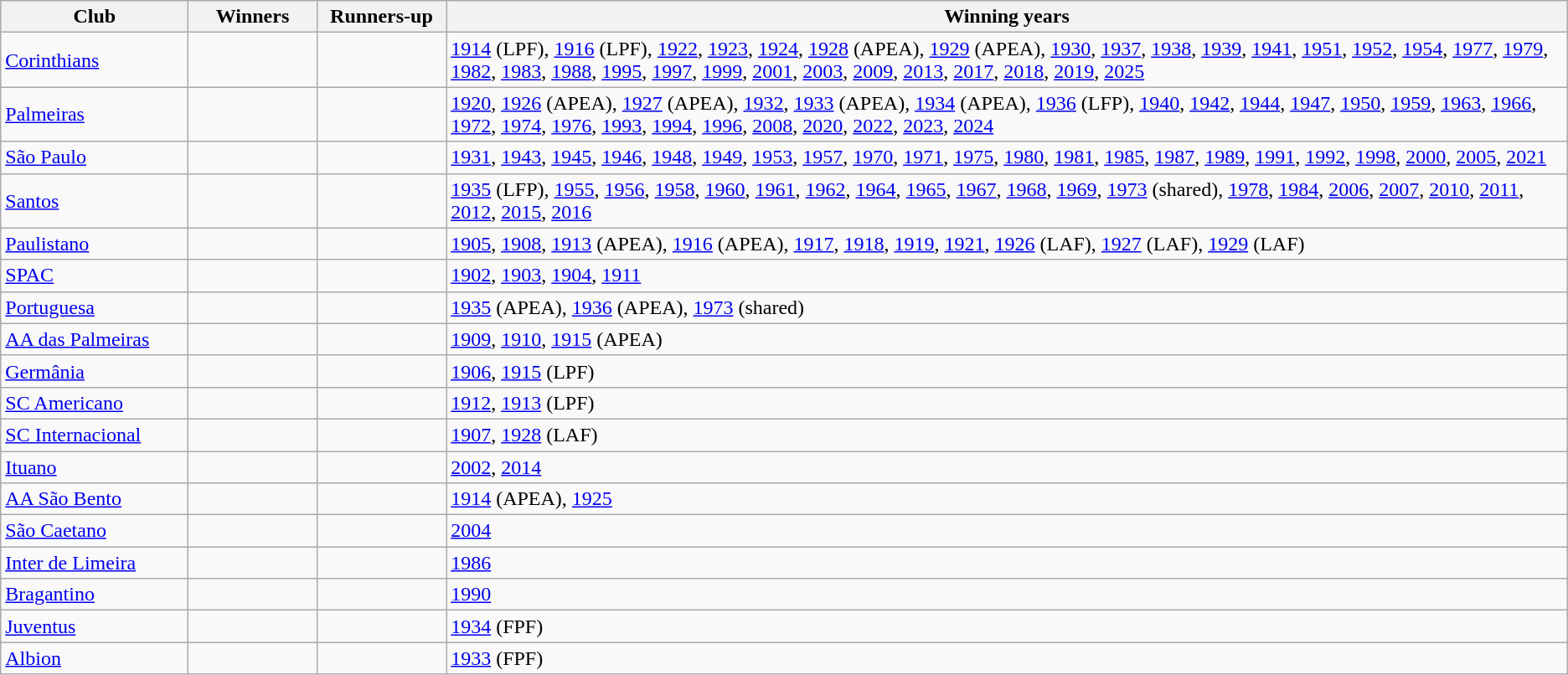<table class="wikitable">
<tr>
<th width=150px>Club</th>
<th width=100px>Winners</th>
<th width=100px>Runners-up</th>
<th width=1000px>Winning years</th>
</tr>
<tr>
<td><a href='#'>Corinthians</a></td>
<td></td>
<td></td>
<td><a href='#'>1914</a> (LPF), <a href='#'>1916</a> (LPF), <a href='#'>1922</a>, <a href='#'>1923</a>, <a href='#'>1924</a>, <a href='#'>1928</a> (APEA), <a href='#'>1929</a> (APEA), <a href='#'>1930</a>, <a href='#'>1937</a>, <a href='#'>1938</a>, <a href='#'>1939</a>, <a href='#'>1941</a>, <a href='#'>1951</a>, <a href='#'>1952</a>, <a href='#'>1954</a>, <a href='#'>1977</a>, <a href='#'>1979</a>, <a href='#'>1982</a>, <a href='#'>1983</a>, <a href='#'>1988</a>, <a href='#'>1995</a>, <a href='#'>1997</a>, <a href='#'>1999</a>, <a href='#'>2001</a>, <a href='#'>2003</a>, <a href='#'>2009</a>, <a href='#'>2013</a>, <a href='#'>2017</a>, <a href='#'>2018</a>, <a href='#'>2019</a>, <a href='#'>2025</a></td>
</tr>
<tr>
<td><a href='#'>Palmeiras</a></td>
<td></td>
<td></td>
<td><a href='#'>1920</a>, <a href='#'>1926</a> (APEA), <a href='#'>1927</a> (APEA), <a href='#'>1932</a>, <a href='#'>1933</a> (APEA), <a href='#'>1934</a> (APEA), <a href='#'>1936</a> (LFP), <a href='#'>1940</a>, <a href='#'>1942</a>, <a href='#'>1944</a>, <a href='#'>1947</a>, <a href='#'>1950</a>, <a href='#'>1959</a>, <a href='#'>1963</a>, <a href='#'>1966</a>, <a href='#'>1972</a>, <a href='#'>1974</a>, <a href='#'>1976</a>, <a href='#'>1993</a>, <a href='#'>1994</a>, <a href='#'>1996</a>, <a href='#'>2008</a>, <a href='#'>2020</a>, <a href='#'>2022</a>, <a href='#'>2023</a>, <a href='#'>2024</a></td>
</tr>
<tr>
<td><a href='#'>São Paulo</a></td>
<td></td>
<td></td>
<td><a href='#'>1931</a>, <a href='#'>1943</a>, <a href='#'>1945</a>, <a href='#'>1946</a>, <a href='#'>1948</a>, <a href='#'>1949</a>, <a href='#'>1953</a>, <a href='#'>1957</a>, <a href='#'>1970</a>, <a href='#'>1971</a>, <a href='#'>1975</a>, <a href='#'>1980</a>, <a href='#'>1981</a>, <a href='#'>1985</a>, <a href='#'>1987</a>, <a href='#'>1989</a>, <a href='#'>1991</a>, <a href='#'>1992</a>, <a href='#'>1998</a>, <a href='#'>2000</a>, <a href='#'>2005</a>, <a href='#'>2021</a></td>
</tr>
<tr>
<td><a href='#'>Santos</a></td>
<td></td>
<td></td>
<td><a href='#'>1935</a> (LFP), <a href='#'>1955</a>, <a href='#'>1956</a>, <a href='#'>1958</a>, <a href='#'>1960</a>, <a href='#'>1961</a>, <a href='#'>1962</a>, <a href='#'>1964</a>, <a href='#'>1965</a>, <a href='#'>1967</a>, <a href='#'>1968</a>, <a href='#'>1969</a>, <a href='#'>1973</a> (shared), <a href='#'>1978</a>, <a href='#'>1984</a>, <a href='#'>2006</a>, <a href='#'>2007</a>, <a href='#'>2010</a>, <a href='#'>2011</a>, <a href='#'>2012</a>, <a href='#'>2015</a>, <a href='#'>2016</a></td>
</tr>
<tr>
<td><a href='#'>Paulistano</a></td>
<td></td>
<td></td>
<td><a href='#'>1905</a>, <a href='#'>1908</a>, <a href='#'>1913</a> (APEA), <a href='#'>1916</a> (APEA), <a href='#'>1917</a>, <a href='#'>1918</a>, <a href='#'>1919</a>, <a href='#'>1921</a>, <a href='#'>1926</a> (LAF), <a href='#'>1927</a> (LAF), <a href='#'>1929</a> (LAF)</td>
</tr>
<tr>
<td><a href='#'>SPAC</a></td>
<td></td>
<td></td>
<td><a href='#'>1902</a>, <a href='#'>1903</a>, <a href='#'>1904</a>, <a href='#'>1911</a></td>
</tr>
<tr>
<td><a href='#'>Portuguesa</a></td>
<td></td>
<td></td>
<td><a href='#'>1935</a> (APEA), <a href='#'>1936</a> (APEA), <a href='#'>1973</a> (shared)</td>
</tr>
<tr>
<td><a href='#'>AA das Palmeiras</a></td>
<td></td>
<td></td>
<td><a href='#'>1909</a>, <a href='#'>1910</a>, <a href='#'>1915</a> (APEA)</td>
</tr>
<tr>
<td><a href='#'>Germânia</a></td>
<td></td>
<td></td>
<td><a href='#'>1906</a>, <a href='#'>1915</a> (LPF)</td>
</tr>
<tr>
<td><a href='#'>SC Americano</a></td>
<td></td>
<td></td>
<td><a href='#'>1912</a>, <a href='#'>1913</a> (LPF)</td>
</tr>
<tr>
<td><a href='#'>SC Internacional</a></td>
<td></td>
<td></td>
<td><a href='#'>1907</a>, <a href='#'>1928</a> (LAF)</td>
</tr>
<tr>
<td><a href='#'>Ituano</a></td>
<td></td>
<td></td>
<td><a href='#'>2002</a>, <a href='#'>2014</a></td>
</tr>
<tr>
<td><a href='#'>AA São Bento</a></td>
<td></td>
<td></td>
<td><a href='#'>1914</a> (APEA), <a href='#'>1925</a></td>
</tr>
<tr>
<td><a href='#'>São Caetano</a></td>
<td></td>
<td></td>
<td><a href='#'>2004</a></td>
</tr>
<tr>
<td><a href='#'>Inter de Limeira</a></td>
<td></td>
<td></td>
<td><a href='#'>1986</a></td>
</tr>
<tr>
<td><a href='#'>Bragantino</a></td>
<td></td>
<td></td>
<td><a href='#'>1990</a></td>
</tr>
<tr>
<td><a href='#'>Juventus</a></td>
<td></td>
<td></td>
<td><a href='#'>1934</a> (FPF)</td>
</tr>
<tr>
<td><a href='#'>Albion</a></td>
<td></td>
<td></td>
<td><a href='#'>1933</a> (FPF)</td>
</tr>
</table>
